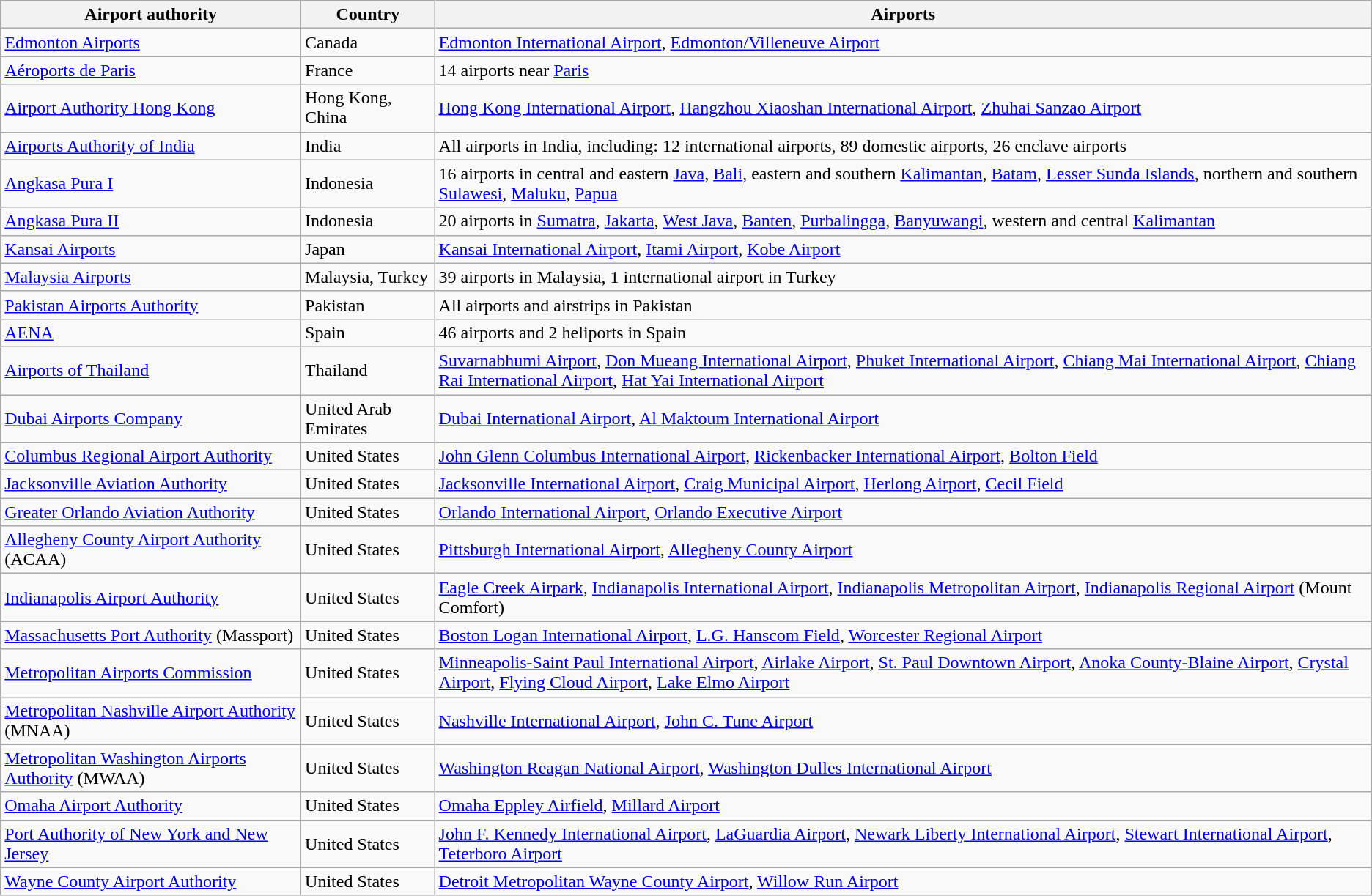<table class="wikitable">
<tr>
<th>Airport authority</th>
<th>Country</th>
<th>Airports</th>
</tr>
<tr>
<td><a href='#'>Edmonton Airports</a></td>
<td>Canada</td>
<td><a href='#'>Edmonton International Airport</a>, <a href='#'>Edmonton/Villeneuve Airport</a></td>
</tr>
<tr>
<td><a href='#'>Aéroports de Paris</a></td>
<td>France</td>
<td>14 airports near <a href='#'>Paris</a></td>
</tr>
<tr>
<td><a href='#'>Airport Authority Hong Kong</a></td>
<td>Hong Kong, China</td>
<td><a href='#'>Hong Kong International Airport</a>, <a href='#'>Hangzhou Xiaoshan International Airport</a>, <a href='#'>Zhuhai Sanzao Airport</a></td>
</tr>
<tr>
<td><a href='#'>Airports Authority of India</a></td>
<td>India</td>
<td>All airports in India, including: 12 international airports, 89 domestic airports, 26 enclave airports</td>
</tr>
<tr>
<td><a href='#'>Angkasa Pura I</a></td>
<td>Indonesia</td>
<td>16 airports in central and eastern <a href='#'>Java</a>, <a href='#'>Bali</a>, eastern and southern <a href='#'>Kalimantan</a>, <a href='#'>Batam</a>, <a href='#'>Lesser Sunda Islands</a>, northern and southern <a href='#'>Sulawesi</a>, <a href='#'>Maluku</a>, <a href='#'>Papua</a></td>
</tr>
<tr>
<td><a href='#'>Angkasa Pura II</a></td>
<td>Indonesia</td>
<td>20 airports in <a href='#'>Sumatra</a>, <a href='#'>Jakarta</a>, <a href='#'>West Java</a>, <a href='#'>Banten</a>, <a href='#'>Purbalingga</a>, <a href='#'>Banyuwangi</a>, western and central <a href='#'>Kalimantan</a></td>
</tr>
<tr>
<td><a href='#'>Kansai Airports</a></td>
<td>Japan</td>
<td><a href='#'>Kansai International Airport</a>, <a href='#'>Itami Airport</a>, <a href='#'>Kobe Airport</a></td>
</tr>
<tr>
<td><a href='#'>Malaysia Airports</a></td>
<td>Malaysia, Turkey</td>
<td>39 airports in Malaysia, 1 international airport in Turkey</td>
</tr>
<tr>
<td><a href='#'>Pakistan Airports Authority</a></td>
<td>Pakistan</td>
<td>All airports and airstrips in Pakistan</td>
</tr>
<tr>
<td><a href='#'>AENA</a></td>
<td>Spain</td>
<td>46 airports and 2 heliports in Spain</td>
</tr>
<tr>
<td><a href='#'>Airports of Thailand</a></td>
<td>Thailand</td>
<td><a href='#'>Suvarnabhumi Airport</a>, <a href='#'>Don Mueang International Airport</a>, <a href='#'>Phuket International Airport</a>, <a href='#'>Chiang Mai International Airport</a>, <a href='#'>Chiang Rai International Airport</a>, <a href='#'>Hat Yai International Airport</a></td>
</tr>
<tr>
<td><a href='#'>Dubai Airports Company</a></td>
<td>United Arab Emirates</td>
<td><a href='#'>Dubai International Airport</a>, <a href='#'>Al Maktoum International Airport</a></td>
</tr>
<tr>
<td><a href='#'>Columbus Regional Airport Authority</a></td>
<td>United States</td>
<td><a href='#'>John Glenn Columbus International Airport</a>, <a href='#'>Rickenbacker International Airport</a>, <a href='#'>Bolton Field</a></td>
</tr>
<tr>
<td><a href='#'>Jacksonville Aviation Authority</a></td>
<td>United States</td>
<td><a href='#'>Jacksonville International Airport</a>, <a href='#'>Craig Municipal Airport</a>, <a href='#'>Herlong Airport</a>, <a href='#'>Cecil Field</a></td>
</tr>
<tr>
<td><a href='#'>Greater Orlando Aviation Authority</a></td>
<td>United States</td>
<td><a href='#'>Orlando International Airport</a>, <a href='#'>Orlando Executive Airport</a></td>
</tr>
<tr>
<td><a href='#'>Allegheny County Airport Authority</a> (ACAA)</td>
<td>United States</td>
<td><a href='#'>Pittsburgh International Airport</a>, <a href='#'>Allegheny County Airport</a></td>
</tr>
<tr>
<td><a href='#'>Indianapolis Airport Authority</a></td>
<td>United States</td>
<td><a href='#'>Eagle Creek Airpark</a>, <a href='#'>Indianapolis International Airport</a>, <a href='#'>Indianapolis Metropolitan Airport</a>, <a href='#'>Indianapolis Regional Airport</a> (Mount Comfort)</td>
</tr>
<tr>
<td><a href='#'>Massachusetts Port Authority</a> (Massport)</td>
<td>United States</td>
<td><a href='#'>Boston Logan International Airport</a>, <a href='#'>L.G. Hanscom Field</a>, <a href='#'>Worcester Regional Airport</a></td>
</tr>
<tr>
<td><a href='#'>Metropolitan Airports Commission</a></td>
<td>United States</td>
<td><a href='#'>Minneapolis-Saint Paul International Airport</a>, <a href='#'>Airlake Airport</a>, <a href='#'>St. Paul Downtown Airport</a>, <a href='#'>Anoka County-Blaine Airport</a>, <a href='#'>Crystal Airport</a>, <a href='#'>Flying Cloud Airport</a>, <a href='#'>Lake Elmo Airport</a></td>
</tr>
<tr>
<td><a href='#'>Metropolitan Nashville Airport Authority</a> (MNAA)</td>
<td>United States</td>
<td><a href='#'>Nashville International Airport</a>, <a href='#'>John C. Tune Airport</a></td>
</tr>
<tr>
<td><a href='#'>Metropolitan Washington Airports Authority</a> (MWAA)</td>
<td>United States</td>
<td><a href='#'>Washington Reagan National Airport</a>, <a href='#'>Washington Dulles International Airport</a></td>
</tr>
<tr>
<td><a href='#'>Omaha Airport Authority</a></td>
<td>United States</td>
<td><a href='#'>Omaha Eppley Airfield</a>, <a href='#'>Millard Airport</a></td>
</tr>
<tr>
<td><a href='#'>Port Authority of New York and New Jersey</a></td>
<td>United States</td>
<td><a href='#'>John F. Kennedy International Airport</a>, <a href='#'>LaGuardia Airport</a>, <a href='#'>Newark Liberty International Airport</a>, <a href='#'>Stewart International Airport</a>, <a href='#'>Teterboro Airport</a></td>
</tr>
<tr>
<td><a href='#'>Wayne County Airport Authority</a></td>
<td>United States</td>
<td><a href='#'>Detroit Metropolitan Wayne County Airport</a>, <a href='#'>Willow Run Airport</a></td>
</tr>
</table>
